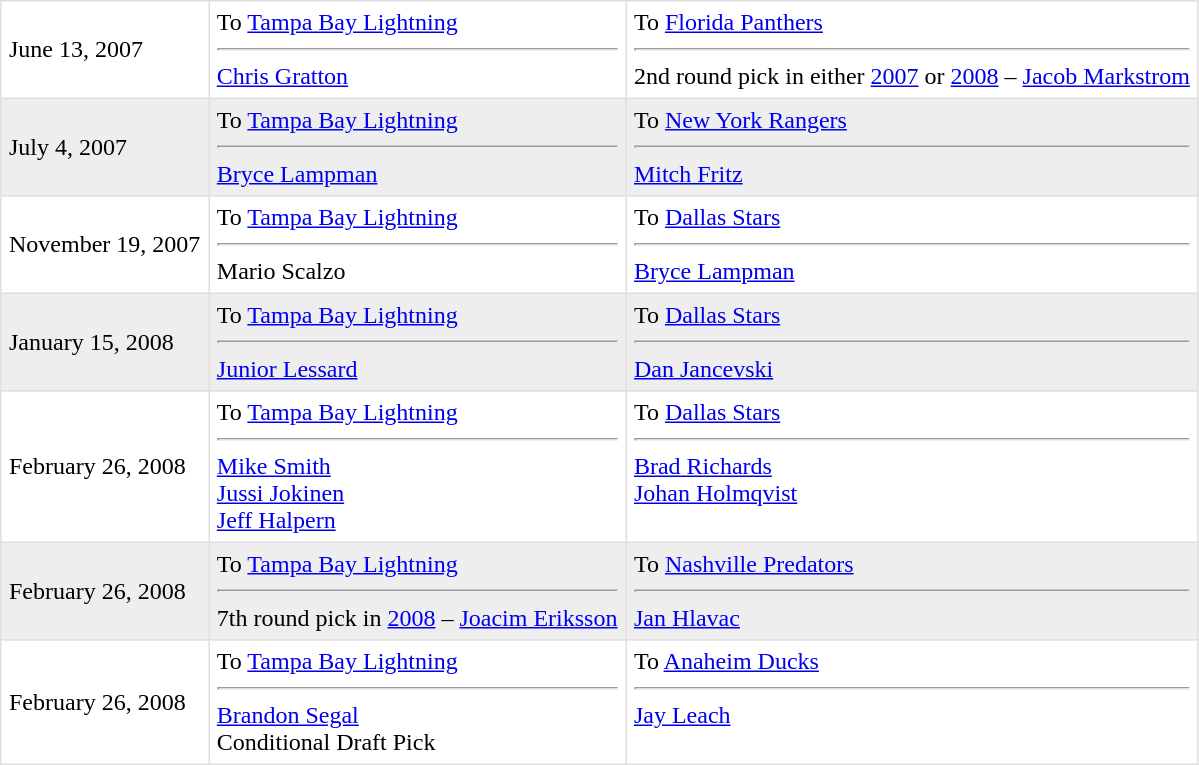<table border=1 style="border-collapse:collapse" bordercolor="#DFDFDF"  cellpadding="5">
<tr>
<td>June 13, 2007<br></td>
<td valign="top">To <a href='#'>Tampa Bay Lightning</a> <hr><a href='#'>Chris Gratton</a></td>
<td valign="top">To <a href='#'>Florida Panthers</a> <hr>2nd round pick in either <a href='#'>2007</a> or <a href='#'>2008</a> – <a href='#'>Jacob Markstrom</a></td>
</tr>
<tr bgcolor="#eeeeee">
<td>July 4, 2007<br></td>
<td valign="top">To <a href='#'>Tampa Bay Lightning</a> <hr> <a href='#'>Bryce Lampman</a></td>
<td valign="top">To <a href='#'>New York Rangers</a> <hr> <a href='#'>Mitch Fritz</a></td>
</tr>
<tr>
<td>November 19, 2007<br></td>
<td valign="top">To <a href='#'>Tampa Bay Lightning</a> <hr> Mario Scalzo</td>
<td valign="top">To <a href='#'>Dallas Stars</a> <hr> <a href='#'>Bryce Lampman</a></td>
</tr>
<tr bgcolor="#eeeeee">
<td>January 15, 2008<br></td>
<td valign="top">To <a href='#'>Tampa Bay Lightning</a> <hr> <a href='#'>Junior Lessard</a></td>
<td valign="top">To <a href='#'>Dallas Stars</a> <hr> <a href='#'>Dan Jancevski</a></td>
</tr>
<tr>
<td>February 26, 2008<br></td>
<td valign="top">To <a href='#'>Tampa Bay Lightning</a> <hr> <a href='#'>Mike Smith</a> <br> <a href='#'>Jussi Jokinen</a> <br> <a href='#'>Jeff Halpern</a></td>
<td valign="top">To <a href='#'>Dallas Stars</a> <hr> <a href='#'>Brad Richards</a> <br> <a href='#'>Johan Holmqvist</a></td>
</tr>
<tr bgcolor="#eeeeee">
<td>February 26, 2008<br></td>
<td valign="top">To <a href='#'>Tampa Bay Lightning</a> <hr> 7th round pick in <a href='#'>2008</a> – <a href='#'>Joacim Eriksson</a></td>
<td valign="top">To <a href='#'>Nashville Predators</a> <hr> <a href='#'>Jan Hlavac</a></td>
</tr>
<tr>
<td>February 26, 2008<br></td>
<td valign="top">To <a href='#'>Tampa Bay Lightning</a> <hr> <a href='#'>Brandon Segal</a> <br> Conditional Draft Pick</td>
<td valign="top">To <a href='#'>Anaheim Ducks</a> <hr> <a href='#'>Jay Leach</a></td>
</tr>
</table>
